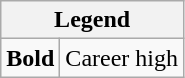<table class="wikitable">
<tr>
<th colspan="2">Legend</th>
</tr>
<tr>
<td><strong>Bold</strong></td>
<td>Career high</td>
</tr>
</table>
